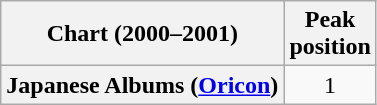<table class="wikitable sortable plainrowheaders">
<tr>
<th>Chart (2000–2001)</th>
<th>Peak<br>position</th>
</tr>
<tr>
<th scope="row">Japanese Albums (<a href='#'>Oricon</a>)</th>
<td align="center">1</td>
</tr>
</table>
